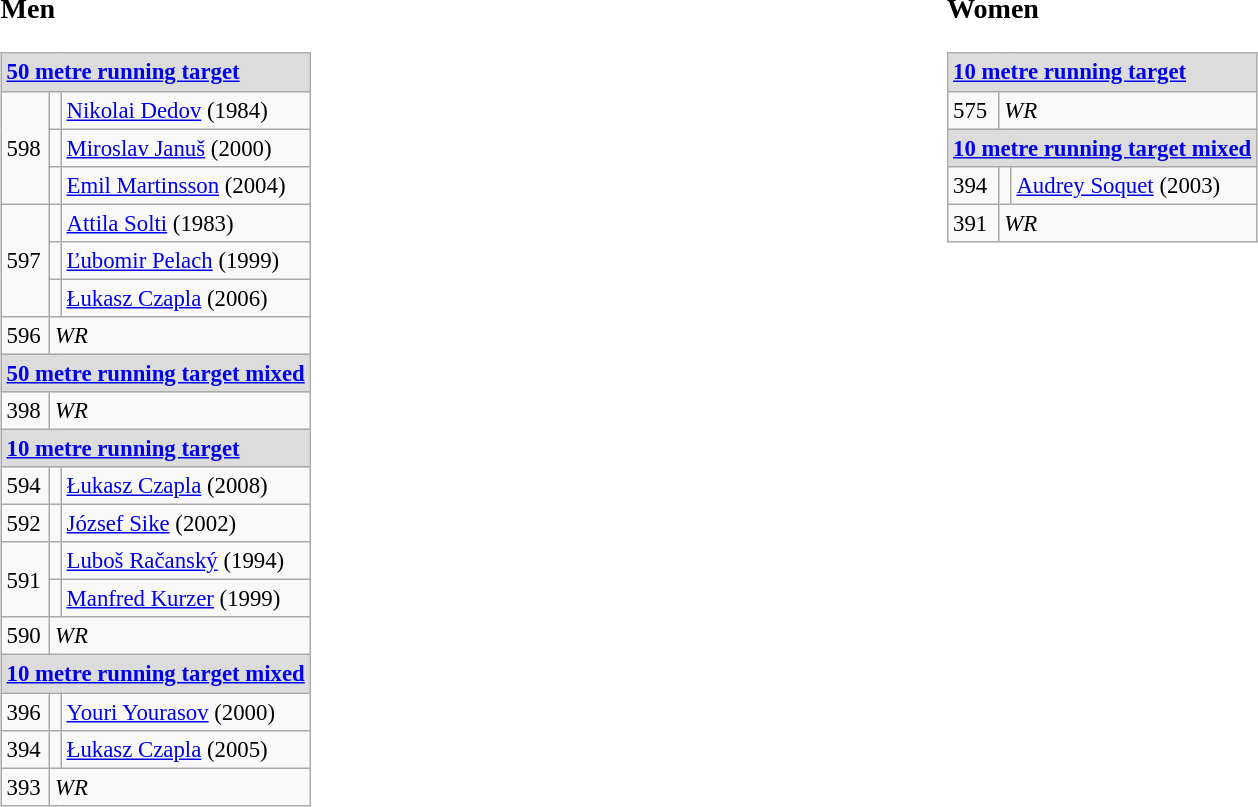<table style="border: none; width: 100%">
<tr>
<td style="vertical-align: top; width: 50%"><br><h3>Men</h3><table class="wikitable" style="font-size: 95%">
<tr>
<td colspan=3 style="background: #dcdcdc"><strong><a href='#'>50 metre running target</a></strong></td>
</tr>
<tr>
<td rowspan=3>598</td>
<td></td>
<td><a href='#'>Nikolai Dedov</a> (1984)</td>
</tr>
<tr>
<td></td>
<td><a href='#'>Miroslav Januš</a> (2000)</td>
</tr>
<tr>
<td></td>
<td><a href='#'>Emil Martinsson</a> (2004)</td>
</tr>
<tr>
<td rowspan=3>597</td>
<td></td>
<td><a href='#'>Attila Solti</a> (1983)</td>
</tr>
<tr>
<td></td>
<td><a href='#'>Ľubomir Pelach</a> (1999)</td>
</tr>
<tr>
<td></td>
<td><a href='#'>Łukasz Czapla</a> (2006)</td>
</tr>
<tr>
<td>596</td>
<td colspan=2><em>WR </em></td>
</tr>
<tr>
<td colspan=3 style="background: #dcdcdc"><strong><a href='#'>50 metre running target mixed</a></strong></td>
</tr>
<tr>
<td>398</td>
<td colspan=2><em>WR </em></td>
</tr>
<tr>
<td colspan=3 style="background: #dcdcdc"><strong><a href='#'>10 metre running target</a></strong></td>
</tr>
<tr>
<td>594</td>
<td></td>
<td><a href='#'>Łukasz Czapla</a> (2008)</td>
</tr>
<tr>
<td>592</td>
<td></td>
<td><a href='#'>József Sike</a> (2002)</td>
</tr>
<tr>
<td rowspan=2>591</td>
<td></td>
<td><a href='#'>Luboš Račanský</a> (1994)</td>
</tr>
<tr>
<td></td>
<td><a href='#'>Manfred Kurzer</a> (1999)</td>
</tr>
<tr>
<td>590</td>
<td colspan=2><em>WR</em></td>
</tr>
<tr>
<td colspan=3 style="background: #dcdcdc"><strong><a href='#'>10 metre running target mixed</a></strong></td>
</tr>
<tr>
<td>396</td>
<td></td>
<td><a href='#'>Youri Yourasov</a> (2000)</td>
</tr>
<tr>
<td>394</td>
<td></td>
<td><a href='#'>Łukasz Czapla</a> (2005)</td>
</tr>
<tr>
<td>393</td>
<td colspan=2><em>WR </em></td>
</tr>
</table>
</td>
<td style="vertical-align: top; width: 50%"><br><h3>Women</h3><table class="wikitable" style="font-size: 95%">
<tr>
<td colspan=3 style="background: #dcdcdc"><strong><a href='#'>10 metre running target</a></strong></td>
</tr>
<tr>
<td>575</td>
<td colspan=2><em>WR</em></td>
</tr>
<tr>
<td colspan=3 style="background: #dcdcdc"><strong><a href='#'>10 metre running target mixed</a></strong></td>
</tr>
<tr>
<td>394</td>
<td></td>
<td><a href='#'>Audrey Soquet</a> (2003)</td>
</tr>
<tr>
<td>391</td>
<td colspan=2><em>WR</em></td>
</tr>
</table>
</td>
</tr>
</table>
